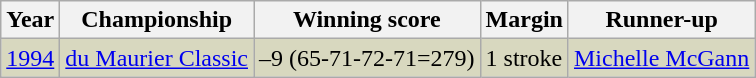<table class="wikitable">
<tr>
<th>Year</th>
<th>Championship</th>
<th>Winning score</th>
<th>Margin</th>
<th>Runner-up</th>
</tr>
<tr style="background:#D8D8BF;">
<td><a href='#'>1994</a></td>
<td><a href='#'>du Maurier Classic</a></td>
<td>–9 (65-71-72-71=279)</td>
<td>1 stroke</td>
<td> <a href='#'>Michelle McGann</a></td>
</tr>
</table>
